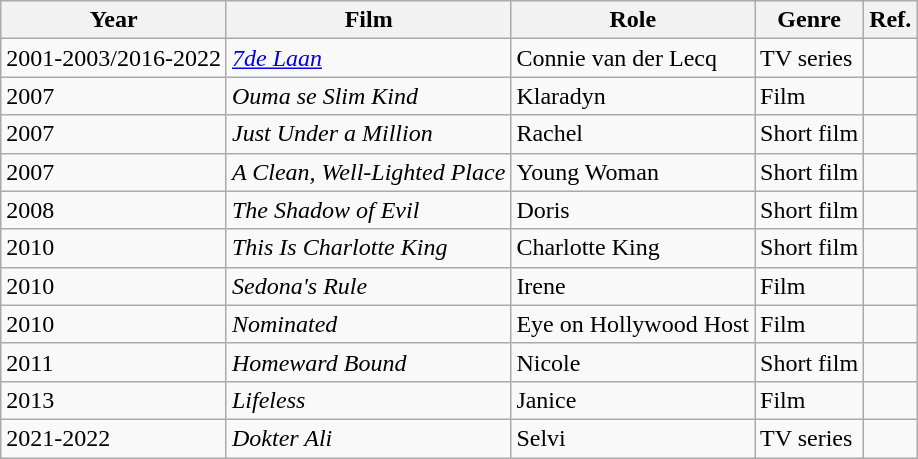<table class="wikitable">
<tr>
<th>Year</th>
<th>Film</th>
<th>Role</th>
<th>Genre</th>
<th>Ref.</th>
</tr>
<tr>
<td>2001-2003/2016-2022</td>
<td><em><a href='#'>7de Laan</a></em></td>
<td>Connie van der Lecq</td>
<td>TV series</td>
<td></td>
</tr>
<tr>
<td>2007</td>
<td><em>Ouma se Slim Kind</em></td>
<td>Klaradyn</td>
<td>Film</td>
<td></td>
</tr>
<tr>
<td>2007</td>
<td><em>Just Under a Million</em></td>
<td>Rachel</td>
<td>Short film</td>
<td></td>
</tr>
<tr>
<td>2007</td>
<td><em>A Clean, Well-Lighted Place</em></td>
<td>Young Woman</td>
<td>Short film</td>
<td></td>
</tr>
<tr>
<td>2008</td>
<td><em>The Shadow of Evil</em></td>
<td>Doris</td>
<td>Short film</td>
<td></td>
</tr>
<tr>
<td>2010</td>
<td><em>This Is Charlotte King</em></td>
<td>Charlotte King</td>
<td>Short film</td>
<td></td>
</tr>
<tr>
<td>2010</td>
<td><em>Sedona's Rule</em></td>
<td>Irene</td>
<td>Film</td>
<td></td>
</tr>
<tr>
<td>2010</td>
<td><em>Nominated</em></td>
<td>Eye on Hollywood Host</td>
<td>Film</td>
<td></td>
</tr>
<tr>
<td>2011</td>
<td><em>Homeward Bound</em></td>
<td>Nicole</td>
<td>Short film</td>
<td></td>
</tr>
<tr>
<td>2013</td>
<td><em>Lifeless</em></td>
<td>Janice</td>
<td>Film</td>
<td></td>
</tr>
<tr>
<td>2021-2022</td>
<td><em>Dokter Ali</em></td>
<td>Selvi</td>
<td>TV series</td>
</tr>
</table>
